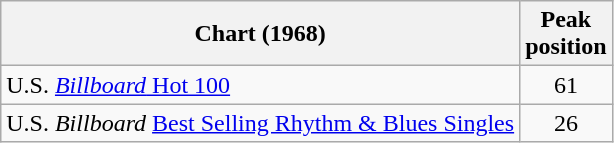<table class="wikitable">
<tr>
<th>Chart (1968)</th>
<th>Peak<br>position</th>
</tr>
<tr>
<td>U.S. <a href='#'><em>Billboard</em> Hot 100</a></td>
<td align="center">61</td>
</tr>
<tr>
<td>U.S. <em>Billboard</em> <a href='#'>Best Selling Rhythm & Blues Singles</a></td>
<td align="center">26</td>
</tr>
</table>
